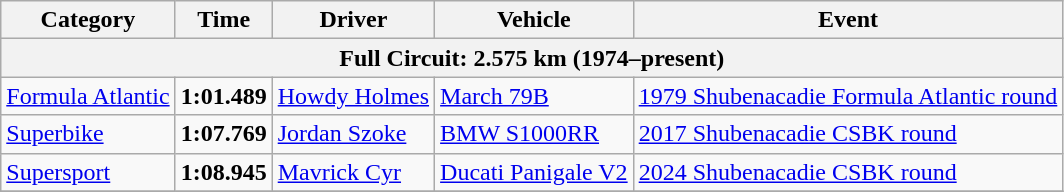<table class="wikitable">
<tr>
<th>Category</th>
<th>Time</th>
<th>Driver</th>
<th>Vehicle</th>
<th>Event</th>
</tr>
<tr>
<th colspan=5>Full Circuit: 2.575 km (1974–present)</th>
</tr>
<tr>
<td><a href='#'>Formula Atlantic</a></td>
<td><strong>1:01.489</strong></td>
<td><a href='#'>Howdy Holmes</a></td>
<td><a href='#'>March 79B</a></td>
<td><a href='#'>1979 Shubenacadie Formula Atlantic round</a></td>
</tr>
<tr>
<td><a href='#'>Superbike</a></td>
<td><strong>1:07.769</strong></td>
<td><a href='#'>Jordan Szoke</a></td>
<td><a href='#'>BMW S1000RR</a></td>
<td><a href='#'>2017 Shubenacadie CSBK round</a></td>
</tr>
<tr>
<td><a href='#'>Supersport</a></td>
<td><strong>1:08.945</strong></td>
<td><a href='#'>Mavrick Cyr</a></td>
<td><a href='#'>Ducati Panigale V2</a></td>
<td><a href='#'>2024 Shubenacadie CSBK round</a></td>
</tr>
<tr>
</tr>
</table>
